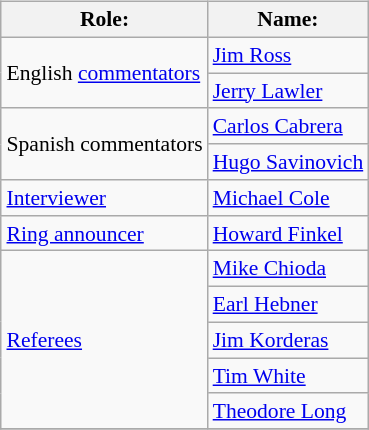<table class=wikitable style="font-size:90%; margin: 0.5em 0 0.5em 1em; float: right; clear: right;">
<tr>
<th>Role:</th>
<th>Name:</th>
</tr>
<tr>
<td rowspan=2>English <a href='#'>commentators</a></td>
<td><a href='#'>Jim Ross</a></td>
</tr>
<tr>
<td><a href='#'>Jerry Lawler</a></td>
</tr>
<tr>
<td rowspan=2>Spanish commentators</td>
<td><a href='#'>Carlos Cabrera</a></td>
</tr>
<tr>
<td><a href='#'>Hugo Savinovich</a></td>
</tr>
<tr>
<td><a href='#'>Interviewer</a></td>
<td><a href='#'>Michael Cole</a></td>
</tr>
<tr>
<td><a href='#'>Ring announcer</a></td>
<td><a href='#'>Howard Finkel</a></td>
</tr>
<tr>
<td rowspan=5><a href='#'>Referees</a></td>
<td><a href='#'>Mike Chioda</a></td>
</tr>
<tr>
<td><a href='#'>Earl Hebner</a></td>
</tr>
<tr>
<td><a href='#'>Jim Korderas</a></td>
</tr>
<tr>
<td><a href='#'>Tim White</a></td>
</tr>
<tr>
<td><a href='#'>Theodore Long</a></td>
</tr>
<tr>
</tr>
</table>
